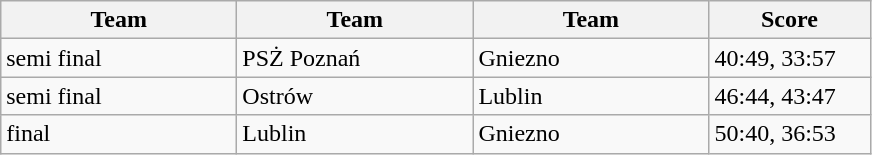<table class="wikitable" style="font-size: 100%">
<tr>
<th width=150>Team</th>
<th width=150>Team</th>
<th width=150>Team</th>
<th width=100>Score</th>
</tr>
<tr>
<td>semi final</td>
<td>PSŻ Poznań</td>
<td>Gniezno</td>
<td>40:49, 33:57</td>
</tr>
<tr>
<td>semi final</td>
<td>Ostrów</td>
<td>Lublin</td>
<td>46:44, 43:47</td>
</tr>
<tr>
<td>final</td>
<td>Lublin</td>
<td>Gniezno</td>
<td>50:40, 36:53</td>
</tr>
</table>
